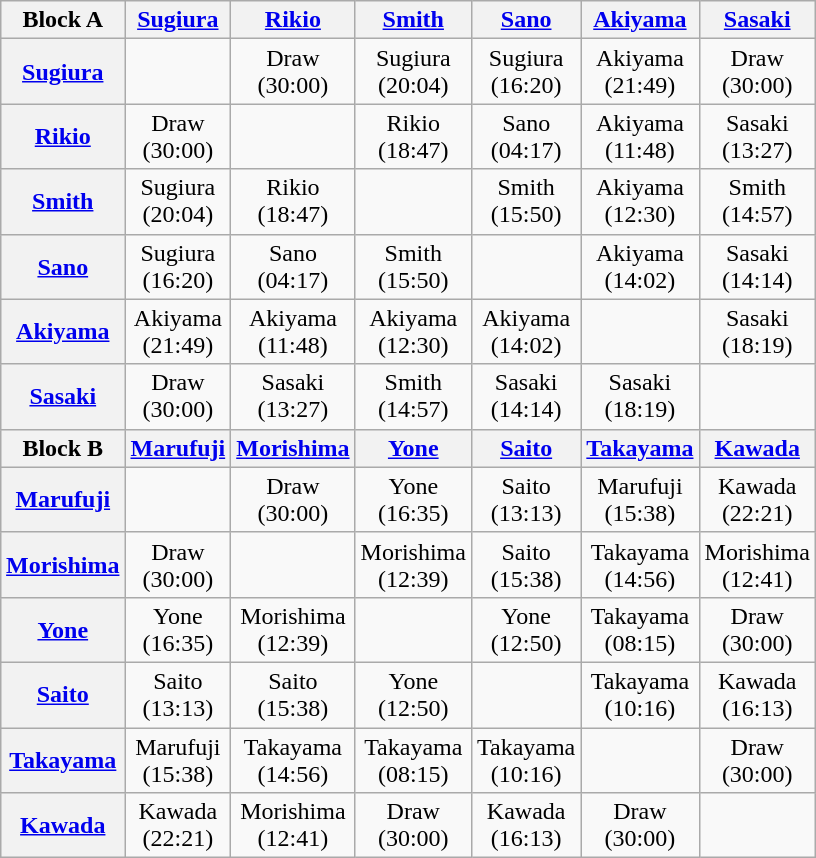<table class="wikitable" style="margin: 1em auto 1em auto;text-align:center">
<tr>
<th>Block A</th>
<th><a href='#'>Sugiura</a></th>
<th><a href='#'>Rikio</a></th>
<th><a href='#'>Smith</a></th>
<th><a href='#'>Sano</a></th>
<th><a href='#'>Akiyama</a></th>
<th><a href='#'>Sasaki</a></th>
</tr>
<tr>
<th><a href='#'>Sugiura</a></th>
<td></td>
<td>Draw<br>(30:00)</td>
<td>Sugiura<br>(20:04)</td>
<td>Sugiura<br>(16:20)</td>
<td>Akiyama<br>(21:49)</td>
<td>Draw<br>(30:00)</td>
</tr>
<tr>
<th><a href='#'>Rikio</a></th>
<td>Draw<br>(30:00)</td>
<td></td>
<td>Rikio<br>(18:47)</td>
<td>Sano<br>(04:17)</td>
<td>Akiyama<br>(11:48)</td>
<td>Sasaki<br>(13:27)</td>
</tr>
<tr>
<th><a href='#'>Smith</a></th>
<td>Sugiura<br>(20:04)</td>
<td>Rikio<br>(18:47)</td>
<td></td>
<td>Smith<br>(15:50)</td>
<td>Akiyama<br>(12:30)</td>
<td>Smith<br>(14:57)</td>
</tr>
<tr>
<th><a href='#'>Sano</a></th>
<td>Sugiura<br>(16:20)</td>
<td>Sano<br>(04:17)</td>
<td>Smith<br>(15:50)</td>
<td></td>
<td>Akiyama<br>(14:02)</td>
<td>Sasaki<br>(14:14)</td>
</tr>
<tr>
<th><a href='#'>Akiyama</a></th>
<td>Akiyama<br>(21:49)</td>
<td>Akiyama<br>(11:48)</td>
<td>Akiyama<br>(12:30)</td>
<td>Akiyama<br>(14:02)</td>
<td></td>
<td>Sasaki<br>(18:19)</td>
</tr>
<tr>
<th><a href='#'>Sasaki</a></th>
<td>Draw<br>(30:00)</td>
<td>Sasaki<br>(13:27)</td>
<td>Smith<br>(14:57)</td>
<td>Sasaki<br>(14:14)</td>
<td>Sasaki<br>(18:19)</td>
<td></td>
</tr>
<tr>
<th>Block B</th>
<th><a href='#'>Marufuji</a></th>
<th><a href='#'>Morishima</a></th>
<th><a href='#'>Yone</a></th>
<th><a href='#'>Saito</a></th>
<th><a href='#'>Takayama</a></th>
<th><a href='#'>Kawada</a></th>
</tr>
<tr>
<th><a href='#'>Marufuji</a></th>
<td></td>
<td>Draw<br>(30:00)</td>
<td>Yone<br>(16:35)</td>
<td>Saito<br>(13:13)</td>
<td>Marufuji<br>(15:38)</td>
<td>Kawada<br>(22:21)</td>
</tr>
<tr>
<th><a href='#'>Morishima</a></th>
<td>Draw<br>(30:00)</td>
<td></td>
<td>Morishima<br>(12:39)</td>
<td>Saito<br>(15:38)</td>
<td>Takayama<br>(14:56)</td>
<td>Morishima<br>(12:41)</td>
</tr>
<tr>
<th><a href='#'>Yone</a></th>
<td>Yone<br>(16:35)</td>
<td>Morishima<br>(12:39)</td>
<td></td>
<td>Yone<br>(12:50)</td>
<td>Takayama<br>(08:15)</td>
<td>Draw<br>(30:00)</td>
</tr>
<tr>
<th><a href='#'>Saito</a></th>
<td>Saito<br>(13:13)</td>
<td>Saito<br>(15:38)</td>
<td>Yone<br>(12:50)</td>
<td></td>
<td>Takayama<br>(10:16)</td>
<td>Kawada<br>(16:13)</td>
</tr>
<tr>
<th><a href='#'>Takayama</a></th>
<td>Marufuji<br>(15:38)</td>
<td>Takayama<br>(14:56)</td>
<td>Takayama<br>(08:15)</td>
<td>Takayama<br>(10:16)</td>
<td></td>
<td>Draw<br>(30:00)</td>
</tr>
<tr>
<th><a href='#'>Kawada</a></th>
<td>Kawada<br>(22:21)</td>
<td>Morishima<br>(12:41)</td>
<td>Draw<br>(30:00)</td>
<td>Kawada<br>(16:13)</td>
<td>Draw<br>(30:00)</td>
<td></td>
</tr>
</table>
